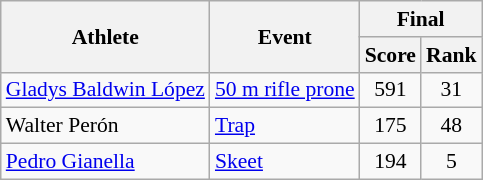<table class="wikitable" border="1" style="font-size:90%">
<tr>
<th rowspan=2>Athlete</th>
<th rowspan=2>Event</th>
<th colspan=2>Final</th>
</tr>
<tr>
<th>Score</th>
<th>Rank</th>
</tr>
<tr>
<td><a href='#'>Gladys Baldwin López</a></td>
<td><a href='#'>50 m rifle prone</a></td>
<td align=center>591</td>
<td align=center>31</td>
</tr>
<tr>
<td>Walter Perón</td>
<td><a href='#'>Trap</a></td>
<td align=center>175</td>
<td align=center>48</td>
</tr>
<tr>
<td><a href='#'>Pedro Gianella</a></td>
<td><a href='#'>Skeet</a></td>
<td align=center>194</td>
<td align=center>5</td>
</tr>
</table>
